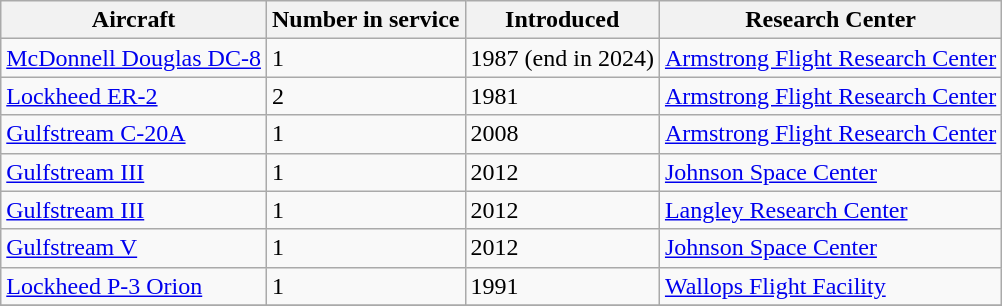<table class="wikitable">
<tr>
<th>Aircraft</th>
<th>Number in service</th>
<th>Introduced</th>
<th>Research Center</th>
</tr>
<tr>
<td><a href='#'>McDonnell Douglas DC-8</a></td>
<td>1</td>
<td>1987 (end in 2024)</td>
<td><a href='#'>Armstrong Flight Research Center</a></td>
</tr>
<tr>
<td><a href='#'>Lockheed ER-2</a></td>
<td>2</td>
<td>1981</td>
<td><a href='#'>Armstrong Flight Research Center</a></td>
</tr>
<tr>
<td><a href='#'>Gulfstream C-20A</a></td>
<td>1</td>
<td>2008</td>
<td><a href='#'>Armstrong Flight Research Center</a></td>
</tr>
<tr>
<td><a href='#'>Gulfstream III</a></td>
<td>1</td>
<td>2012</td>
<td><a href='#'>Johnson Space Center</a></td>
</tr>
<tr>
<td><a href='#'>Gulfstream III</a></td>
<td>1</td>
<td>2012</td>
<td><a href='#'>Langley Research Center</a></td>
</tr>
<tr>
<td><a href='#'>Gulfstream V</a></td>
<td>1</td>
<td>2012</td>
<td><a href='#'>Johnson Space Center</a></td>
</tr>
<tr>
<td><a href='#'>Lockheed P-3 Orion</a></td>
<td>1</td>
<td>1991</td>
<td><a href='#'>Wallops Flight Facility</a></td>
</tr>
<tr>
</tr>
</table>
